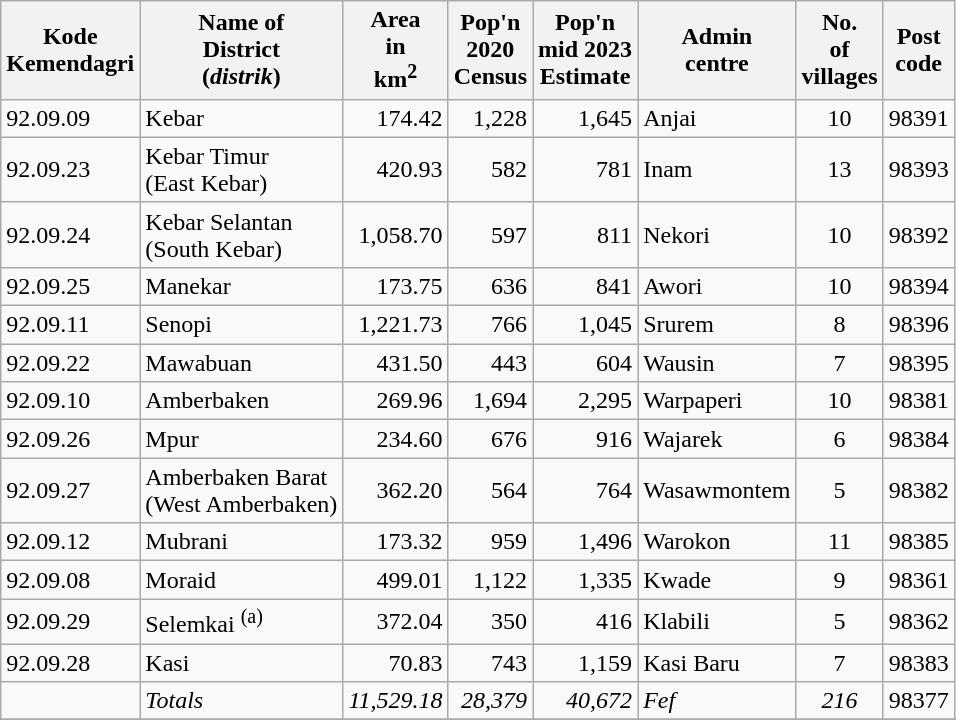<table class="wikitable">
<tr>
<th>Kode <br>Kemendagri</th>
<th>Name of <br>District<br>(<em>distrik</em>)</th>
<th>Area<br>in<br>km<sup>2</sup></th>
<th>Pop'n<br>2020<br>Census</th>
<th>Pop'n<br>mid 2023<br>Estimate</th>
<th>Admin<br>centre</th>
<th>No.<br>of<br>villages</th>
<th>Post<br>code</th>
</tr>
<tr>
<td>92.09.09</td>
<td>Kebar</td>
<td align="right">174.42</td>
<td align="right">1,228</td>
<td align="right">1,645</td>
<td>Anjai</td>
<td align="center">10</td>
<td align="right">98391</td>
</tr>
<tr>
<td>92.09.23</td>
<td>Kebar Timur<br>(East Kebar)</td>
<td align="right">420.93</td>
<td align="right">582</td>
<td align="right">781</td>
<td>Inam</td>
<td align="center">13</td>
<td align="right">98393</td>
</tr>
<tr>
<td>92.09.24</td>
<td>Kebar Selantan<br>(South Kebar)</td>
<td align="right">1,058.70</td>
<td align="right">597</td>
<td align="right">811</td>
<td>Nekori</td>
<td align="center">10</td>
<td align="right">98392</td>
</tr>
<tr>
<td>92.09.25</td>
<td>Manekar</td>
<td align="right">173.75</td>
<td align="right">636</td>
<td align="right">841</td>
<td>Awori</td>
<td align="center">10</td>
<td align="right">98394</td>
</tr>
<tr>
<td>92.09.11</td>
<td>Senopi</td>
<td align="right">1,221.73</td>
<td align="right">766</td>
<td align="right">1,045</td>
<td>Srurem</td>
<td align="center">8</td>
<td align="right">98396</td>
</tr>
<tr>
<td>92.09.22</td>
<td>Mawabuan</td>
<td align="right">431.50</td>
<td align="right">443</td>
<td align="right">604</td>
<td>Wausin</td>
<td align="center">7</td>
<td align="right">98395</td>
</tr>
<tr>
<td>92.09.10</td>
<td>Amberbaken</td>
<td align="right">269.96</td>
<td align="right">1,694</td>
<td align="right">2,295</td>
<td>Warpaperi</td>
<td align="center">10</td>
<td align="right">98381</td>
</tr>
<tr>
<td>92.09.26</td>
<td>Mpur</td>
<td align="right">234.60</td>
<td align="right">676</td>
<td align="right">916</td>
<td>Wajarek</td>
<td align="center">6</td>
<td align="right">98384</td>
</tr>
<tr>
<td>92.09.27</td>
<td>Amberbaken Barat <br>(West Amberbaken)</td>
<td align="right">362.20</td>
<td align="right">564</td>
<td align="right">764</td>
<td>Wasawmontem</td>
<td align="center">5</td>
<td align="right">98382</td>
</tr>
<tr>
<td>92.09.12</td>
<td>Mubrani</td>
<td align="right">173.32</td>
<td align="right">959</td>
<td align="right">1,496</td>
<td>Warokon</td>
<td align="center">11</td>
<td align="right">98385</td>
</tr>
<tr>
<td>92.09.08</td>
<td>Moraid</td>
<td align="right">499.01</td>
<td align="right">1,122</td>
<td align="right">1,335</td>
<td>Kwade</td>
<td align="center">9</td>
<td align="right">98361</td>
</tr>
<tr>
<td>92.09.29</td>
<td>Selemkai <sup>(a)</sup></td>
<td align="right">372.04</td>
<td align="right">350</td>
<td align="right">416</td>
<td>Klabili</td>
<td align="center">5</td>
<td align="right">98362</td>
</tr>
<tr>
<td>92.09.28</td>
<td>Kasi</td>
<td align="right">70.83</td>
<td align="right">743</td>
<td align="right">1,159</td>
<td>Kasi Baru</td>
<td align="center">7</td>
<td align="right">98383</td>
</tr>
<tr>
<td></td>
<td><em>Totals</em></td>
<td align="right"><em>11,529.18</em></td>
<td align="right"><em>28,379</em></td>
<td align="right"><em>40,672</em></td>
<td><em>Fef</em></td>
<td align="center"><em>216</em></td>
<td align="right">98377</td>
</tr>
<tr>
</tr>
</table>
